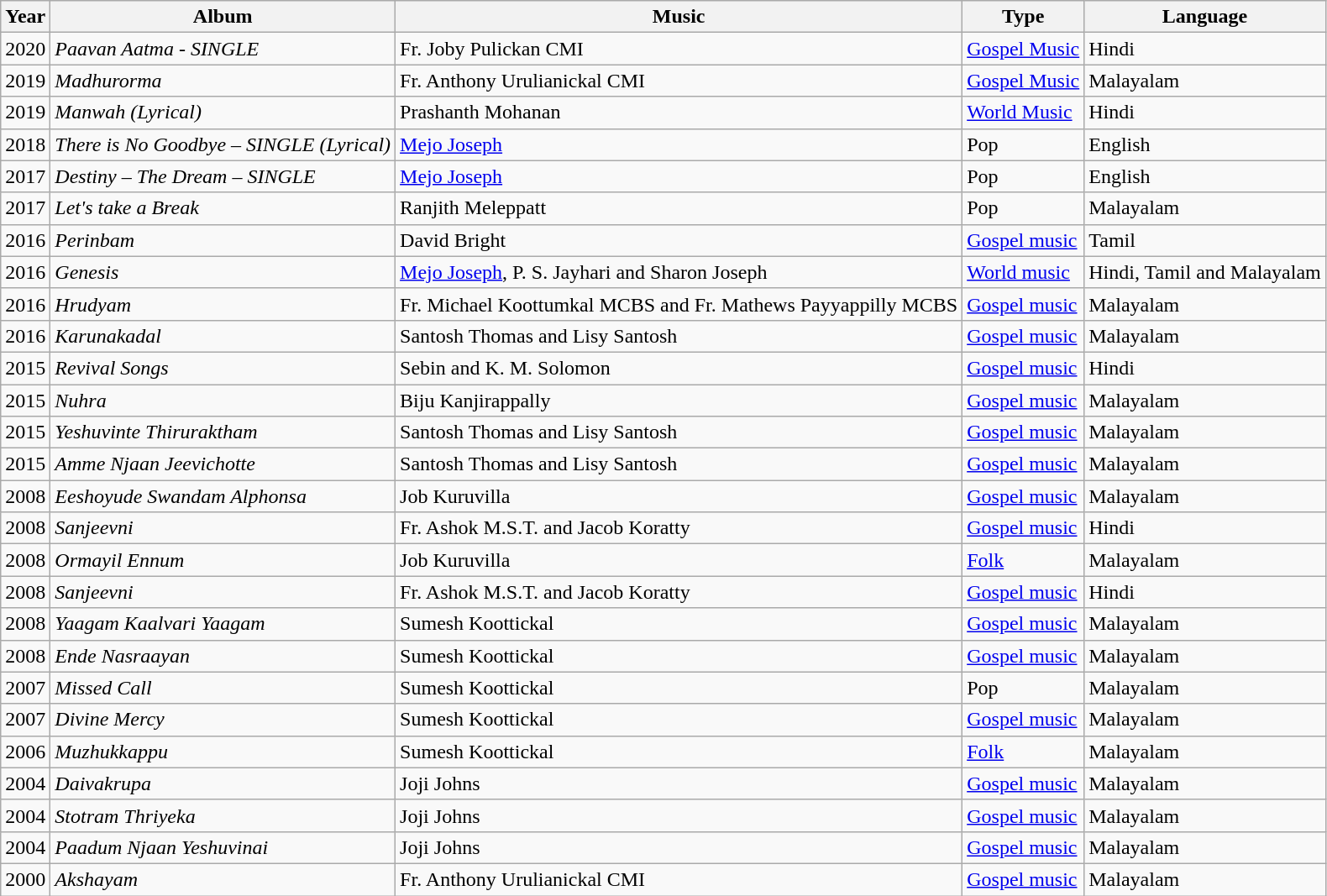<table class = "sortable wikitable">
<tr>
<th>Year</th>
<th>Album</th>
<th>Music</th>
<th>Type</th>
<th>Language</th>
</tr>
<tr |->
<td rowspan="1">2020</td>
<td><em>Paavan Aatma - SINGLE</em></td>
<td>Fr. Joby Pulickan CMI</td>
<td><a href='#'>Gospel Music</a></td>
<td>Hindi</td>
</tr>
<tr>
<td rowspan="1">2019</td>
<td><em>Madhurorma</em></td>
<td>Fr. Anthony Urulianickal CMI</td>
<td><a href='#'>Gospel Music</a></td>
<td>Malayalam</td>
</tr>
<tr>
<td rowspan="1">2019</td>
<td><em>Manwah (Lyrical)</em></td>
<td>Prashanth Mohanan</td>
<td><a href='#'>World Music</a></td>
<td>Hindi</td>
</tr>
<tr>
<td rowspan="1">2018</td>
<td><em>There is No Goodbye – SINGLE (Lyrical)</em></td>
<td><a href='#'>Mejo Joseph</a></td>
<td>Pop</td>
<td>English</td>
</tr>
<tr>
<td rowspan="1">2017</td>
<td><em>Destiny – The Dream – SINGLE</em></td>
<td><a href='#'>Mejo Joseph</a></td>
<td>Pop</td>
<td>English</td>
</tr>
<tr>
<td rowspan="1">2017</td>
<td><em>Let's take a Break</em></td>
<td>Ranjith Meleppatt</td>
<td>Pop</td>
<td>Malayalam</td>
</tr>
<tr>
<td rowspan="1">2016</td>
<td><em>Perinbam</em></td>
<td>David Bright</td>
<td><a href='#'>Gospel music</a></td>
<td>Tamil</td>
</tr>
<tr>
<td rowspan="1">2016</td>
<td><em>Genesis</em></td>
<td><a href='#'>Mejo Joseph</a>, P. S. Jayhari and Sharon Joseph</td>
<td><a href='#'>World music</a></td>
<td>Hindi, Tamil and Malayalam</td>
</tr>
<tr>
<td rowspan="1">2016</td>
<td><em>Hrudyam</em></td>
<td>Fr. Michael Koottumkal MCBS and Fr. Mathews Payyappilly MCBS</td>
<td><a href='#'>Gospel music</a></td>
<td>Malayalam</td>
</tr>
<tr>
<td rowspan="1">2016</td>
<td><em>Karunakadal</em></td>
<td>Santosh Thomas and Lisy Santosh</td>
<td><a href='#'>Gospel music</a></td>
<td>Malayalam</td>
</tr>
<tr>
<td rowspan="1">2015</td>
<td><em>Revival Songs</em></td>
<td>Sebin and K. M. Solomon</td>
<td><a href='#'>Gospel music</a></td>
<td>Hindi</td>
</tr>
<tr>
<td rowspan="1">2015</td>
<td><em>Nuhra</em></td>
<td>Biju Kanjirappally</td>
<td><a href='#'>Gospel music</a></td>
<td>Malayalam</td>
</tr>
<tr>
<td rowspan="1">2015</td>
<td><em>Yeshuvinte Thiruraktham</em></td>
<td>Santosh Thomas and Lisy Santosh</td>
<td><a href='#'>Gospel music</a></td>
<td>Malayalam</td>
</tr>
<tr>
<td rowspan="1">2015</td>
<td><em>Amme Njaan Jeevichotte</em></td>
<td>Santosh Thomas and Lisy Santosh</td>
<td><a href='#'>Gospel music</a></td>
<td>Malayalam</td>
</tr>
<tr>
<td rowspan="1">2008</td>
<td><em>Eeshoyude Swandam Alphonsa</em></td>
<td>Job Kuruvilla</td>
<td><a href='#'>Gospel music</a></td>
<td>Malayalam</td>
</tr>
<tr>
<td rowspan="1">2008</td>
<td><em>Sanjeevni</em></td>
<td>Fr. Ashok M.S.T. and Jacob Koratty</td>
<td><a href='#'>Gospel music</a></td>
<td>Hindi</td>
</tr>
<tr>
<td rowspan="1">2008</td>
<td><em>Ormayil Ennum</em></td>
<td>Job Kuruvilla</td>
<td><a href='#'>Folk</a></td>
<td>Malayalam</td>
</tr>
<tr>
<td rowspan="1">2008</td>
<td><em>Sanjeevni</em></td>
<td>Fr. Ashok M.S.T. and Jacob Koratty</td>
<td><a href='#'>Gospel music</a></td>
<td>Hindi</td>
</tr>
<tr>
<td rowspan="1">2008</td>
<td><em>Yaagam Kaalvari Yaagam</em></td>
<td>Sumesh Koottickal</td>
<td><a href='#'>Gospel music</a></td>
<td>Malayalam</td>
</tr>
<tr>
<td rowspan="1">2008</td>
<td><em>Ende Nasraayan</em></td>
<td>Sumesh Koottickal</td>
<td><a href='#'>Gospel music</a></td>
<td>Malayalam</td>
</tr>
<tr>
<td rowspan="1">2007</td>
<td><em>Missed Call</em></td>
<td>Sumesh Koottickal</td>
<td>Pop</td>
<td>Malayalam</td>
</tr>
<tr>
<td rowspan="1">2007</td>
<td><em>Divine Mercy</em></td>
<td>Sumesh Koottickal</td>
<td><a href='#'>Gospel music</a></td>
<td>Malayalam</td>
</tr>
<tr>
<td rowspan="1">2006</td>
<td><em>Muzhukkappu</em></td>
<td>Sumesh Koottickal</td>
<td><a href='#'>Folk</a></td>
<td>Malayalam</td>
</tr>
<tr>
<td rowspan="1">2004</td>
<td><em>Daivakrupa</em></td>
<td>Joji Johns</td>
<td><a href='#'>Gospel music</a></td>
<td>Malayalam</td>
</tr>
<tr>
<td rowspan="1">2004</td>
<td><em>Stotram Thriyeka</em></td>
<td>Joji Johns</td>
<td><a href='#'>Gospel music</a></td>
<td>Malayalam</td>
</tr>
<tr>
<td rowspan="1">2004</td>
<td><em>Paadum Njaan Yeshuvinai</em></td>
<td>Joji Johns</td>
<td><a href='#'>Gospel music</a></td>
<td>Malayalam</td>
</tr>
<tr>
<td rowspan="1">2000</td>
<td><em>Akshayam</em></td>
<td>Fr. Anthony Urulianickal CMI</td>
<td><a href='#'>Gospel music</a></td>
<td>Malayalam</td>
</tr>
</table>
